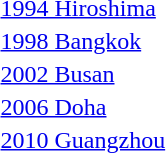<table>
<tr>
<td><a href='#'>1994 Hiroshima</a></td>
<td></td>
<td></td>
<td></td>
</tr>
<tr>
<td><a href='#'>1998 Bangkok</a></td>
<td></td>
<td></td>
<td></td>
</tr>
<tr>
<td><a href='#'>2002 Busan</a></td>
<td></td>
<td></td>
<td></td>
</tr>
<tr>
<td><a href='#'>2006 Doha</a></td>
<td></td>
<td></td>
<td></td>
</tr>
<tr>
<td><a href='#'>2010 Guangzhou</a></td>
<td></td>
<td></td>
<td></td>
</tr>
</table>
